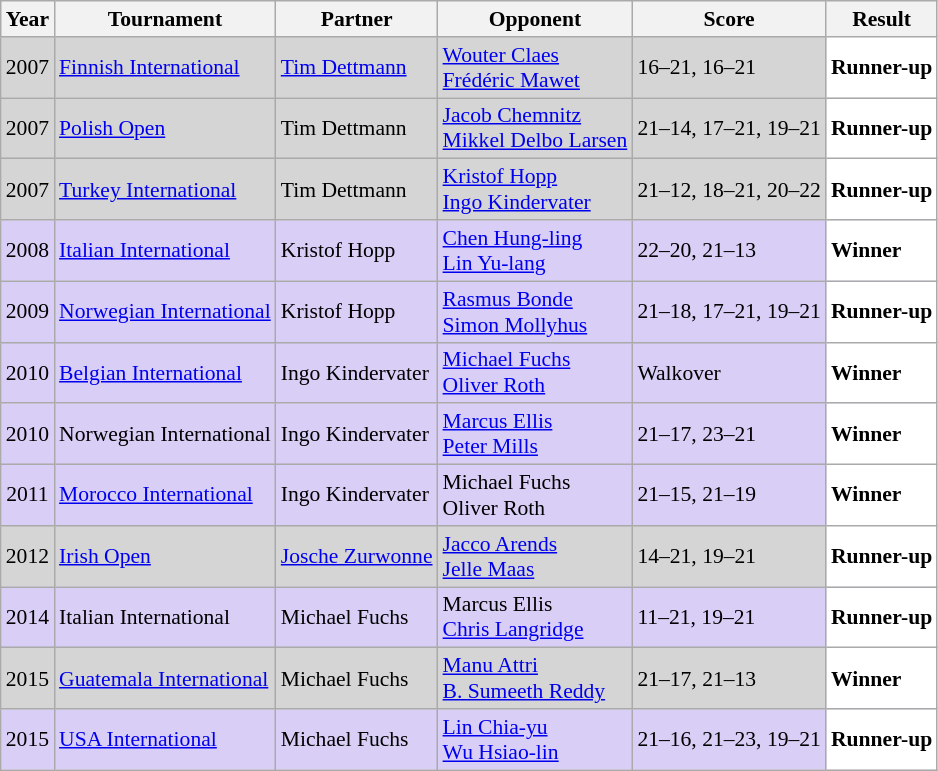<table class="sortable wikitable" style="font-size: 90%;">
<tr>
<th>Year</th>
<th>Tournament</th>
<th>Partner</th>
<th>Opponent</th>
<th>Score</th>
<th>Result</th>
</tr>
<tr style="background:#D5D5D5">
<td align="center">2007</td>
<td align="left"><a href='#'>Finnish International</a></td>
<td align="left"> <a href='#'>Tim Dettmann</a></td>
<td align="left"> <a href='#'>Wouter Claes</a><br> <a href='#'>Frédéric Mawet</a></td>
<td align="left">16–21, 16–21</td>
<td style="text-align:left; background:white"> <strong>Runner-up</strong></td>
</tr>
<tr style="background:#D5D5D5">
<td align="center">2007</td>
<td align="left"><a href='#'>Polish Open</a></td>
<td align="left"> Tim Dettmann</td>
<td align="left"> <a href='#'>Jacob Chemnitz</a><br> <a href='#'>Mikkel Delbo Larsen</a></td>
<td align="left">21–14, 17–21, 19–21</td>
<td style="text-align:left; background:white"> <strong>Runner-up</strong></td>
</tr>
<tr style="background:#D5D5D5">
<td align="center">2007</td>
<td align="left"><a href='#'>Turkey International</a></td>
<td align="left"> Tim Dettmann</td>
<td align="left"> <a href='#'>Kristof Hopp</a><br> <a href='#'>Ingo Kindervater</a></td>
<td align="left">21–12, 18–21, 20–22</td>
<td style="text-align:left; background:white"> <strong>Runner-up</strong></td>
</tr>
<tr style="background:#D8CEF6">
<td align="center">2008</td>
<td align="left"><a href='#'>Italian International</a></td>
<td align="left"> Kristof Hopp</td>
<td align="left"> <a href='#'>Chen Hung-ling</a><br> <a href='#'>Lin Yu-lang</a></td>
<td align="left">22–20, 21–13</td>
<td style="text-align:left; background:white"> <strong>Winner</strong></td>
</tr>
<tr style="background:#D8CEF6">
<td align="center">2009</td>
<td align="left"><a href='#'>Norwegian International</a></td>
<td align="left"> Kristof Hopp</td>
<td align="left"> <a href='#'>Rasmus Bonde</a><br> <a href='#'>Simon Mollyhus</a></td>
<td align="left">21–18, 17–21, 19–21</td>
<td style="text-align:left; background:white"> <strong>Runner-up</strong></td>
</tr>
<tr style="background:#D8CEF6">
<td align="center">2010</td>
<td align="left"><a href='#'>Belgian International</a></td>
<td align="left"> Ingo Kindervater</td>
<td align="left"> <a href='#'>Michael Fuchs</a><br> <a href='#'>Oliver Roth</a></td>
<td align="left">Walkover</td>
<td style="text-align:left; background:white"> <strong>Winner</strong></td>
</tr>
<tr style="background:#D8CEF6">
<td align="center">2010</td>
<td align="left">Norwegian International</td>
<td align="left"> Ingo Kindervater</td>
<td align="left"> <a href='#'>Marcus Ellis</a><br> <a href='#'>Peter Mills</a></td>
<td align="left">21–17, 23–21</td>
<td style="text-align:left; background:white"> <strong>Winner</strong></td>
</tr>
<tr style="background:#D8CEF6">
<td align="center">2011</td>
<td align="left"><a href='#'>Morocco International</a></td>
<td align="left"> Ingo Kindervater</td>
<td align="left"> Michael Fuchs<br>  Oliver Roth</td>
<td align="left">21–15, 21–19</td>
<td style="text-align:left; background:white"> <strong>Winner</strong></td>
</tr>
<tr style="background:#D5D5D5">
<td align="center">2012</td>
<td align="left"><a href='#'>Irish Open</a></td>
<td align="left"> <a href='#'>Josche Zurwonne</a></td>
<td align="left"> <a href='#'>Jacco Arends</a><br> <a href='#'>Jelle Maas</a></td>
<td align="left">14–21, 19–21</td>
<td style="text-align:left; background:white"> <strong>Runner-up</strong></td>
</tr>
<tr style="background:#D8CEF6">
<td align="center">2014</td>
<td align="left">Italian International</td>
<td align="left"> Michael Fuchs</td>
<td align="left"> Marcus Ellis<br> <a href='#'>Chris Langridge</a></td>
<td align="left">11–21, 19–21</td>
<td style="text-align:left; background:white"> <strong>Runner-up</strong></td>
</tr>
<tr style="background:#D5D5D5">
<td align="center">2015</td>
<td align="left"><a href='#'>Guatemala International</a></td>
<td align="left"> Michael Fuchs</td>
<td align="left"> <a href='#'>Manu Attri</a><br> <a href='#'>B. Sumeeth Reddy</a></td>
<td align="left">21–17, 21–13</td>
<td style="text-align:left; background:white"> <strong>Winner</strong></td>
</tr>
<tr style="background:#D8CEF6">
<td align="center">2015</td>
<td align="left"><a href='#'>USA International</a></td>
<td align="left"> Michael Fuchs</td>
<td align="left"> <a href='#'>Lin Chia-yu</a><br> <a href='#'>Wu Hsiao-lin</a></td>
<td align="left">21–16, 21–23, 19–21</td>
<td style="text-align:left; background:white"> <strong>Runner-up</strong></td>
</tr>
</table>
